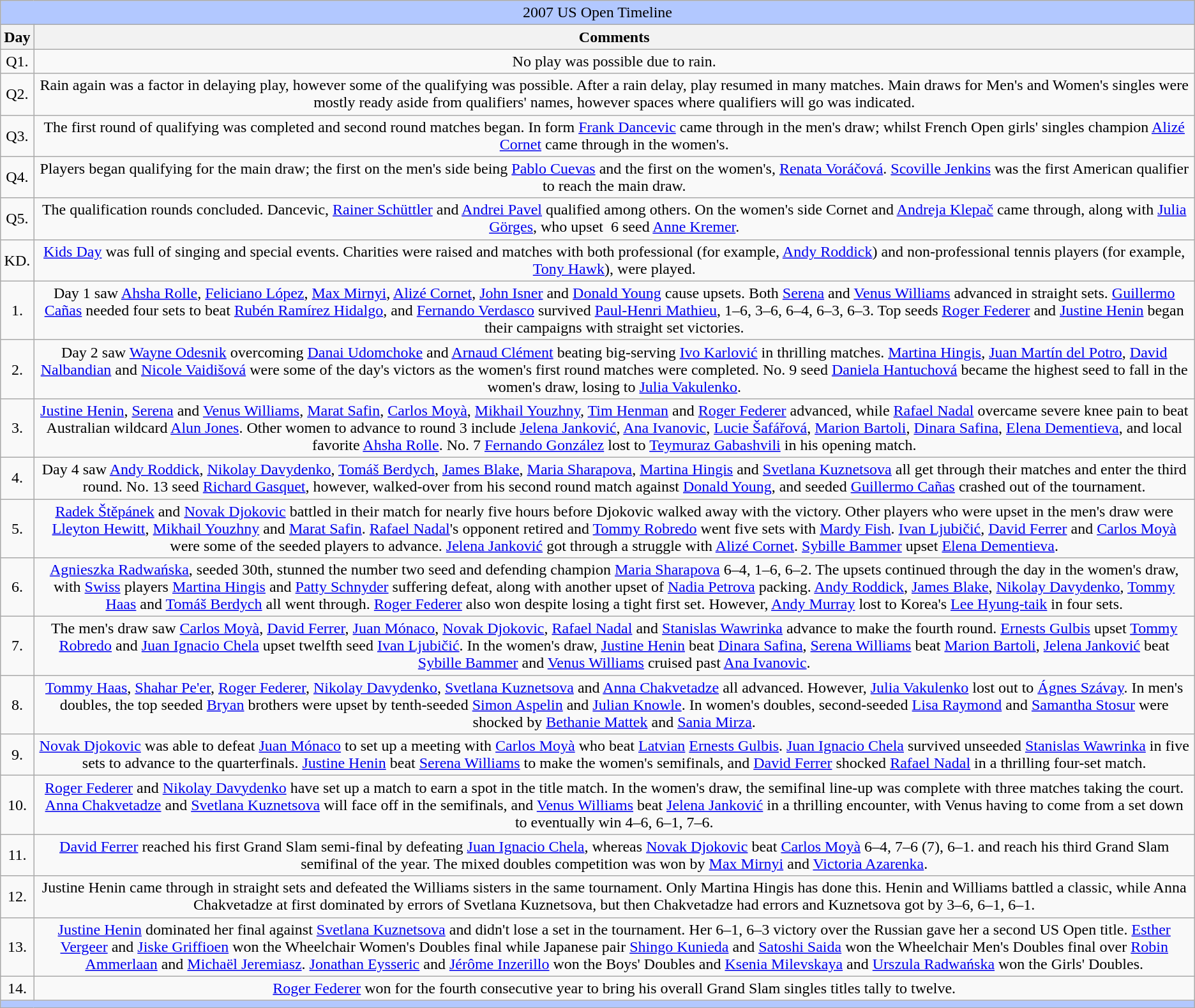<table class="wikitable" style="text-align: center;">
<tr style="background:#b2c8ff;">
<td colspan="2">2007 US Open Timeline</td>
</tr>
<tr>
<th>Day</th>
<th>Comments</th>
</tr>
<tr>
<td>Q1.</td>
<td>No play was possible due to rain.</td>
</tr>
<tr>
<td>Q2.</td>
<td>Rain again was a factor in delaying play, however some of the qualifying was possible. After a rain delay, play resumed in many matches. Main draws for Men's and Women's singles were mostly ready aside from qualifiers' names, however spaces where qualifiers will go was indicated.</td>
</tr>
<tr>
<td>Q3.</td>
<td>The first round of qualifying was completed and second round matches began. In form <a href='#'>Frank Dancevic</a> came through in the men's draw; whilst French Open girls' singles champion <a href='#'>Alizé Cornet</a> came through in the women's.</td>
</tr>
<tr>
<td>Q4.</td>
<td>Players began qualifying for the main draw; the first on the men's side being <a href='#'>Pablo Cuevas</a> and the first on the women's, <a href='#'>Renata Voráčová</a>. <a href='#'>Scoville Jenkins</a> was the first American qualifier to reach the main draw.</td>
</tr>
<tr>
<td>Q5.</td>
<td>The qualification rounds concluded. Dancevic, <a href='#'>Rainer Schüttler</a> and <a href='#'>Andrei Pavel</a> qualified among others. On the women's side Cornet and <a href='#'>Andreja Klepač</a> came through, along with <a href='#'>Julia Görges</a>, who upset  6 seed <a href='#'>Anne Kremer</a>.</td>
</tr>
<tr>
<td>KD.</td>
<td><a href='#'>Kids Day</a> was full of singing and special events. Charities were raised and matches with both professional (for example, <a href='#'>Andy Roddick</a>) and non-professional tennis players (for example, <a href='#'>Tony Hawk</a>), were played.</td>
</tr>
<tr>
<td>1.</td>
<td>Day 1 saw <a href='#'>Ahsha Rolle</a>, <a href='#'>Feliciano López</a>, <a href='#'>Max Mirnyi</a>, <a href='#'>Alizé Cornet</a>, <a href='#'>John Isner</a> and <a href='#'>Donald Young</a> cause upsets. Both <a href='#'>Serena</a> and <a href='#'>Venus Williams</a> advanced in straight sets. <a href='#'>Guillermo Cañas</a> needed four sets to beat <a href='#'>Rubén Ramírez Hidalgo</a>, and <a href='#'>Fernando Verdasco</a> survived <a href='#'>Paul-Henri Mathieu</a>, 1–6, 3–6, 6–4, 6–3, 6–3. Top seeds <a href='#'>Roger Federer</a> and <a href='#'>Justine Henin</a> began their campaigns with straight set victories.</td>
</tr>
<tr>
<td>2.</td>
<td>Day 2 saw <a href='#'>Wayne Odesnik</a> overcoming <a href='#'>Danai Udomchoke</a> and <a href='#'>Arnaud Clément</a> beating big-serving <a href='#'>Ivo Karlović</a> in thrilling matches. <a href='#'>Martina Hingis</a>, <a href='#'>Juan Martín del Potro</a>, <a href='#'>David Nalbandian</a> and <a href='#'>Nicole Vaidišová</a> were some of the day's victors as the women's first round matches were completed. No. 9 seed <a href='#'>Daniela Hantuchová</a> became the highest seed to fall in the women's draw, losing to <a href='#'>Julia Vakulenko</a>.</td>
</tr>
<tr>
<td>3.</td>
<td><a href='#'>Justine Henin</a>, <a href='#'>Serena</a> and <a href='#'>Venus Williams</a>, <a href='#'>Marat Safin</a>, <a href='#'>Carlos Moyà</a>, <a href='#'>Mikhail Youzhny</a>, <a href='#'>Tim Henman</a> and <a href='#'>Roger Federer</a> advanced, while <a href='#'>Rafael Nadal</a> overcame severe knee pain to beat Australian wildcard <a href='#'>Alun Jones</a>. Other women to advance to round 3 include <a href='#'>Jelena Janković</a>, <a href='#'>Ana Ivanovic</a>, <a href='#'>Lucie Šafářová</a>, <a href='#'>Marion Bartoli</a>, <a href='#'>Dinara Safina</a>, <a href='#'>Elena Dementieva</a>, and local favorite <a href='#'>Ahsha Rolle</a>. No. 7 <a href='#'>Fernando González</a> lost to <a href='#'>Teymuraz Gabashvili</a> in his opening match.</td>
</tr>
<tr>
<td>4.</td>
<td>Day 4 saw <a href='#'>Andy Roddick</a>, <a href='#'>Nikolay Davydenko</a>, <a href='#'>Tomáš Berdych</a>, <a href='#'>James Blake</a>, <a href='#'>Maria Sharapova</a>, <a href='#'>Martina Hingis</a> and <a href='#'>Svetlana Kuznetsova</a> all get through their matches and enter the third round. No. 13 seed <a href='#'>Richard Gasquet</a>, however, walked-over from his second round match against <a href='#'>Donald Young</a>, and seeded <a href='#'>Guillermo Cañas</a> crashed out of the tournament.</td>
</tr>
<tr>
<td>5.</td>
<td><a href='#'>Radek Štěpánek</a> and <a href='#'>Novak Djokovic</a> battled in their match for nearly five hours before Djokovic walked away with the victory. Other players who were upset in the men's draw were <a href='#'>Lleyton Hewitt</a>, <a href='#'>Mikhail Youzhny</a> and <a href='#'>Marat Safin</a>. <a href='#'>Rafael Nadal</a>'s opponent retired and <a href='#'>Tommy Robredo</a> went five sets with <a href='#'>Mardy Fish</a>. <a href='#'>Ivan Ljubičić</a>, <a href='#'>David Ferrer</a> and <a href='#'>Carlos Moyà</a> were some of the seeded players to advance. <a href='#'>Jelena Janković</a> got through a struggle with <a href='#'>Alizé Cornet</a>. <a href='#'>Sybille Bammer</a> upset <a href='#'>Elena Dementieva</a>.</td>
</tr>
<tr>
<td>6.</td>
<td><a href='#'>Agnieszka Radwańska</a>, seeded 30th, stunned the number two seed and defending champion <a href='#'>Maria Sharapova</a> 6–4, 1–6, 6–2. The upsets continued through the day in the women's draw, with <a href='#'>Swiss</a> players <a href='#'>Martina Hingis</a> and <a href='#'>Patty Schnyder</a> suffering defeat, along with another upset of <a href='#'>Nadia Petrova</a> packing. <a href='#'>Andy Roddick</a>, <a href='#'>James Blake</a>, <a href='#'>Nikolay Davydenko</a>, <a href='#'>Tommy Haas</a> and <a href='#'>Tomáš Berdych</a> all went through. <a href='#'>Roger Federer</a> also won despite losing a tight first set. However, <a href='#'>Andy Murray</a> lost to Korea's <a href='#'>Lee Hyung-taik</a> in four sets.</td>
</tr>
<tr>
<td>7.</td>
<td>The men's draw saw <a href='#'>Carlos Moyà</a>, <a href='#'>David Ferrer</a>, <a href='#'>Juan Mónaco</a>, <a href='#'>Novak Djokovic</a>, <a href='#'>Rafael Nadal</a> and <a href='#'>Stanislas Wawrinka</a> advance to make the fourth round. <a href='#'>Ernests Gulbis</a> upset <a href='#'>Tommy Robredo</a> and <a href='#'>Juan Ignacio Chela</a> upset twelfth seed <a href='#'>Ivan Ljubičić</a>. In the women's draw, <a href='#'>Justine Henin</a> beat <a href='#'>Dinara Safina</a>, <a href='#'>Serena Williams</a> beat <a href='#'>Marion Bartoli</a>, <a href='#'>Jelena Janković</a> beat <a href='#'>Sybille Bammer</a> and <a href='#'>Venus Williams</a> cruised past <a href='#'>Ana Ivanovic</a>.</td>
</tr>
<tr>
<td>8.</td>
<td><a href='#'>Tommy Haas</a>, <a href='#'>Shahar Pe'er</a>, <a href='#'>Roger Federer</a>, <a href='#'>Nikolay Davydenko</a>, <a href='#'>Svetlana Kuznetsova</a> and <a href='#'>Anna Chakvetadze</a> all advanced. However, <a href='#'>Julia Vakulenko</a> lost out to <a href='#'>Ágnes Szávay</a>. In men's doubles, the top seeded <a href='#'>Bryan</a> brothers were upset by tenth-seeded <a href='#'>Simon Aspelin</a> and <a href='#'>Julian Knowle</a>. In women's doubles, second-seeded <a href='#'>Lisa Raymond</a> and <a href='#'>Samantha Stosur</a> were shocked by <a href='#'>Bethanie Mattek</a> and <a href='#'>Sania Mirza</a>.</td>
</tr>
<tr>
<td>9.</td>
<td><a href='#'>Novak Djokovic</a> was able to defeat <a href='#'>Juan Mónaco</a> to set up a meeting with <a href='#'>Carlos Moyà</a> who beat <a href='#'>Latvian</a> <a href='#'>Ernests Gulbis</a>. <a href='#'>Juan Ignacio Chela</a> survived unseeded <a href='#'>Stanislas Wawrinka</a> in five sets to advance to the quarterfinals. <a href='#'>Justine Henin</a> beat <a href='#'>Serena Williams</a> to make the women's semifinals, and <a href='#'>David Ferrer</a> shocked <a href='#'>Rafael Nadal</a> in a thrilling four-set match.</td>
</tr>
<tr>
<td>10.</td>
<td><a href='#'>Roger Federer</a> and <a href='#'>Nikolay Davydenko</a> have set up a match to earn a spot in the title match. In the women's draw, the semifinal line-up was complete with three matches taking the court. <a href='#'>Anna Chakvetadze</a> and <a href='#'>Svetlana Kuznetsova</a> will face off in the semifinals, and <a href='#'>Venus Williams</a> beat <a href='#'>Jelena Janković</a> in a thrilling encounter, with Venus having to come from a set down to eventually win 4–6, 6–1, 7–6.</td>
</tr>
<tr>
<td>11.</td>
<td><a href='#'>David Ferrer</a> reached his first Grand Slam semi-final by defeating <a href='#'>Juan Ignacio Chela</a>, whereas <a href='#'>Novak Djokovic</a> beat <a href='#'>Carlos Moyà</a> 6–4, 7–6 (7), 6–1. and reach his third Grand Slam semifinal of the year. The mixed doubles competition was won by <a href='#'>Max Mirnyi</a> and <a href='#'>Victoria Azarenka</a>.</td>
</tr>
<tr>
<td>12.</td>
<td>Justine Henin came through in straight sets and defeated the Williams sisters in the same tournament. Only Martina Hingis has done this. Henin and Williams battled a classic, while Anna Chakvetadze at first dominated by errors of Svetlana Kuznetsova, but then Chakvetadze had errors and Kuznetsova got by 3–6, 6–1, 6–1.</td>
</tr>
<tr>
<td>13.</td>
<td><a href='#'>Justine Henin</a> dominated her final against <a href='#'>Svetlana Kuznetsova</a> and didn't lose a set in the tournament. Her 6–1, 6–3 victory over the Russian gave her a second US Open title. <a href='#'>Esther Vergeer</a> and <a href='#'>Jiske Griffioen</a> won the Wheelchair Women's Doubles final while Japanese pair <a href='#'>Shingo Kunieda</a> and <a href='#'>Satoshi Saida</a> won the Wheelchair Men's Doubles final over <a href='#'>Robin Ammerlaan</a> and <a href='#'>Michaël Jeremiasz</a>. <a href='#'>Jonathan Eysseric</a> and <a href='#'>Jérôme Inzerillo</a> won the Boys' Doubles and <a href='#'>Ksenia Milevskaya</a> and <a href='#'>Urszula Radwańska</a> won the Girls' Doubles.</td>
</tr>
<tr>
<td>14.</td>
<td><a href='#'>Roger Federer</a> won for the fourth consecutive year to bring his overall Grand Slam singles titles tally to twelve.</td>
</tr>
<tr style="background:#b2c8ff;">
<td colspan="2"></td>
</tr>
</table>
